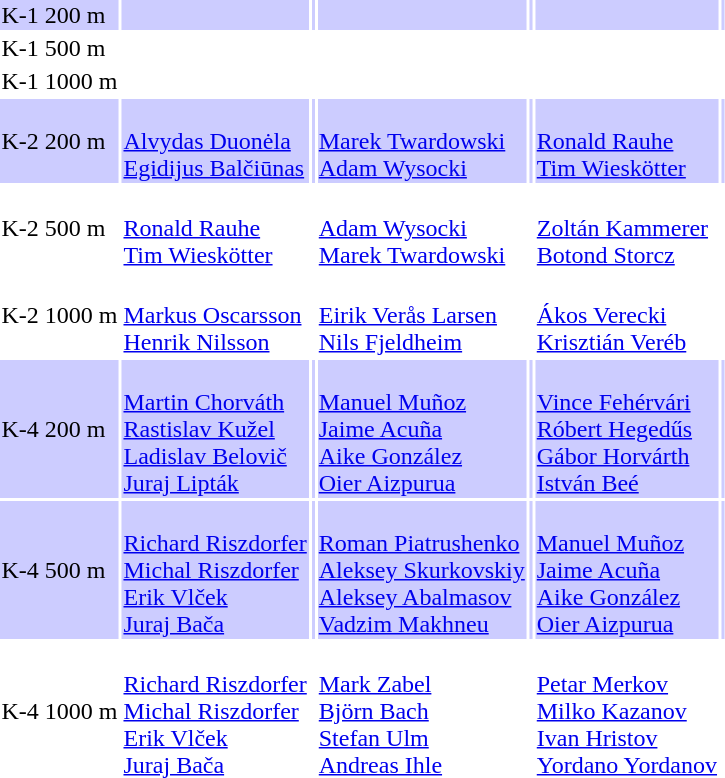<table>
<tr bgcolor=ccccff>
<td>K-1 200 m</td>
<td></td>
<td></td>
<td></td>
<td></td>
<td></td>
<td></td>
</tr>
<tr>
<td>K-1 500 m</td>
<td></td>
<td></td>
<td></td>
<td></td>
<td></td>
<td></td>
</tr>
<tr>
<td>K-1 1000 m</td>
<td></td>
<td></td>
<td></td>
<td></td>
<td></td>
<td></td>
</tr>
<tr bgcolor=ccccff>
<td>K-2 200 m</td>
<td><br><a href='#'>Alvydas Duonėla</a><br><a href='#'>Egidijus Balčiūnas</a></td>
<td></td>
<td><br><a href='#'>Marek Twardowski</a><br><a href='#'>Adam Wysocki</a></td>
<td></td>
<td><br><a href='#'>Ronald Rauhe</a><br><a href='#'>Tim Wieskötter</a></td>
<td></td>
</tr>
<tr>
<td>K-2 500 m</td>
<td><br><a href='#'>Ronald Rauhe</a><br><a href='#'>Tim Wieskötter</a></td>
<td></td>
<td><br><a href='#'>Adam Wysocki</a><br><a href='#'>Marek Twardowski</a></td>
<td></td>
<td><br><a href='#'>Zoltán Kammerer</a><br><a href='#'>Botond Storcz</a></td>
<td></td>
</tr>
<tr>
<td>K-2 1000 m</td>
<td><br><a href='#'>Markus Oscarsson</a><br><a href='#'>Henrik Nilsson</a></td>
<td></td>
<td><br><a href='#'>Eirik Verås Larsen</a><br><a href='#'>Nils Fjeldheim</a></td>
<td></td>
<td><br><a href='#'>Ákos Verecki</a><br><a href='#'>Krisztián Veréb</a></td>
<td></td>
</tr>
<tr bgcolor=ccccff>
<td>K-4 200 m</td>
<td><br><a href='#'>Martin Chorváth</a><br><a href='#'>Rastislav Kužel</a><br><a href='#'>Ladislav Belovič</a><br><a href='#'>Juraj Lipták</a></td>
<td></td>
<td><br><a href='#'>Manuel Muñoz</a><br><a href='#'>Jaime Acuña</a><br><a href='#'>Aike González</a><br><a href='#'>Oier Aizpurua</a></td>
<td></td>
<td><br><a href='#'>Vince Fehérvári</a><br><a href='#'>Róbert Hegedűs</a><br><a href='#'>Gábor Horvárth</a><br><a href='#'>István Beé</a></td>
<td></td>
</tr>
<tr bgcolor=ccccff>
<td>K-4 500 m</td>
<td><br><a href='#'>Richard Riszdorfer</a><br><a href='#'>Michal Riszdorfer</a><br><a href='#'>Erik Vlček</a><br><a href='#'>Juraj Bača</a></td>
<td></td>
<td><br><a href='#'>Roman Piatrushenko</a><br><a href='#'>Aleksey Skurkovskiy</a><br><a href='#'>Aleksey Abalmasov</a><br><a href='#'>Vadzim Makhneu</a></td>
<td></td>
<td><br><a href='#'>Manuel Muñoz</a><br><a href='#'>Jaime Acuña</a><br><a href='#'>Aike González</a><br><a href='#'>Oier Aizpurua</a></td>
<td></td>
</tr>
<tr>
<td>K-4 1000 m</td>
<td><br><a href='#'>Richard Riszdorfer</a><br><a href='#'>Michal Riszdorfer</a><br><a href='#'>Erik Vlček</a><br><a href='#'>Juraj Bača</a></td>
<td></td>
<td><br><a href='#'>Mark Zabel</a><br><a href='#'>Björn Bach</a><br><a href='#'>Stefan Ulm</a><br><a href='#'>Andreas Ihle</a></td>
<td></td>
<td><br><a href='#'>Petar Merkov</a><br><a href='#'>Milko Kazanov</a><br><a href='#'>Ivan Hristov</a><br><a href='#'>Yordano Yordanov</a></td>
<td></td>
</tr>
</table>
